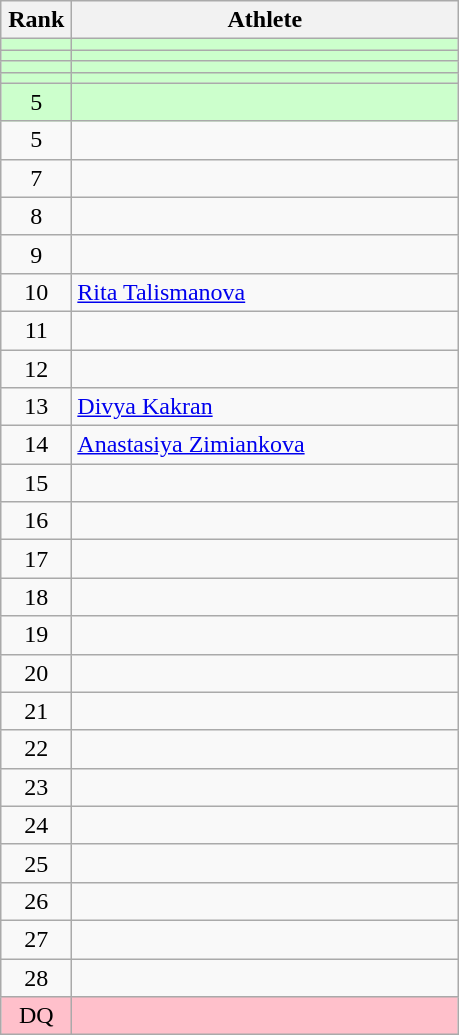<table class="wikitable" style="text-align: center;">
<tr>
<th width=40>Rank</th>
<th width=250>Athlete</th>
</tr>
<tr bgcolor=#ccffcc>
<td></td>
<td align="left"></td>
</tr>
<tr bgcolor=#ccffcc>
<td></td>
<td align="left"></td>
</tr>
<tr bgcolor=#ccffcc>
<td></td>
<td align="left"></td>
</tr>
<tr bgcolor=#ccffcc>
<td></td>
<td align="left"></td>
</tr>
<tr bgcolor=#ccffcc>
<td>5</td>
<td align="left"></td>
</tr>
<tr>
<td>5</td>
<td align="left"></td>
</tr>
<tr>
<td>7</td>
<td align="left"></td>
</tr>
<tr>
<td>8</td>
<td align="left"></td>
</tr>
<tr>
<td>9</td>
<td align="left"></td>
</tr>
<tr>
<td>10</td>
<td align="left"> <a href='#'>Rita Talismanova</a> </td>
</tr>
<tr>
<td>11</td>
<td align="left"></td>
</tr>
<tr>
<td>12</td>
<td align="left"></td>
</tr>
<tr>
<td>13</td>
<td align="left"> <a href='#'>Divya Kakran</a> </td>
</tr>
<tr>
<td>14</td>
<td align="left"> <a href='#'>Anastasiya Zimiankova</a> </td>
</tr>
<tr>
<td>15</td>
<td align="left"></td>
</tr>
<tr>
<td>16</td>
<td align="left"></td>
</tr>
<tr>
<td>17</td>
<td align="left"></td>
</tr>
<tr>
<td>18</td>
<td align="left"></td>
</tr>
<tr>
<td>19</td>
<td align="left"></td>
</tr>
<tr>
<td>20</td>
<td align="left"></td>
</tr>
<tr>
<td>21</td>
<td align="left"></td>
</tr>
<tr>
<td>22</td>
<td align="left"></td>
</tr>
<tr>
<td>23</td>
<td align="left"></td>
</tr>
<tr>
<td>24</td>
<td align="left"></td>
</tr>
<tr>
<td>25</td>
<td align="left"></td>
</tr>
<tr>
<td>26</td>
<td align="left"></td>
</tr>
<tr>
<td>27</td>
<td align="left"></td>
</tr>
<tr>
<td>28</td>
<td align="left"></td>
</tr>
<tr bgcolor=pink>
<td>DQ</td>
<td align="left"></td>
</tr>
</table>
